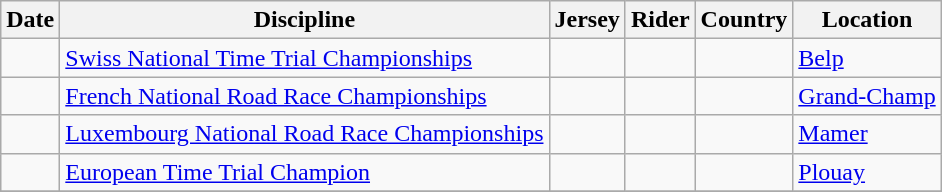<table class="wikitable">
<tr>
<th>Date</th>
<th>Discipline</th>
<th>Jersey</th>
<th>Rider</th>
<th>Country</th>
<th>Location</th>
</tr>
<tr>
<td></td>
<td><a href='#'>Swiss National Time Trial Championships</a></td>
<td></td>
<td></td>
<td></td>
<td><a href='#'>Belp</a></td>
</tr>
<tr>
<td></td>
<td><a href='#'>French National Road Race Championships</a></td>
<td></td>
<td></td>
<td></td>
<td><a href='#'>Grand-Champ</a></td>
</tr>
<tr>
<td></td>
<td><a href='#'>Luxembourg National Road Race Championships</a></td>
<td></td>
<td></td>
<td></td>
<td><a href='#'>Mamer</a></td>
</tr>
<tr>
<td></td>
<td><a href='#'>European Time Trial Champion</a></td>
<td></td>
<td></td>
<td></td>
<td><a href='#'>Plouay</a></td>
</tr>
<tr>
</tr>
</table>
